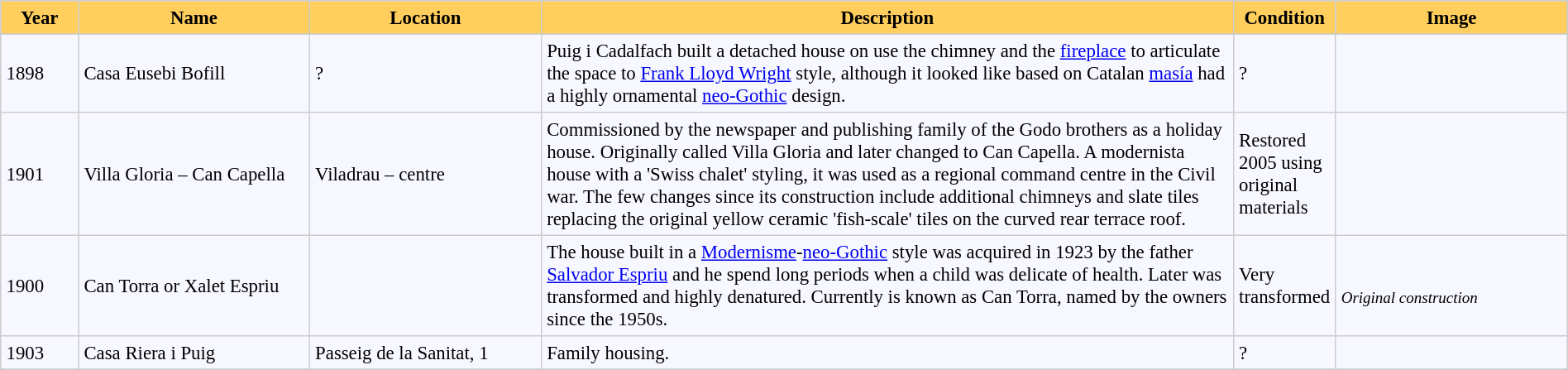<table bgcolor="#f7f8ff" cellpadding="4" cellspacing="0" border="1" style="font-size: 95%; border: #cccccc solid 1px; border-collapse: collapse;">
<tr>
<th width="5%" style="background:#ffce5d;">Year</th>
<th width="15%" style="background:#ffce5d;">Name</th>
<th width="15%" style="background:#ffce5d;">Location</th>
<th width="45%" style="background:#ffce5d;">Description</th>
<th width="5%" style="background:#ffce5d;">Condition</th>
<th width="15%" style="background:#ffce5d;">Image</th>
</tr>
<tr ---->
</tr>
<tr>
<td>1898</td>
<td>Casa Eusebi Bofill</td>
<td>?</td>
<td>Puig i Cadalfach built a detached house on use the chimney and the <a href='#'>fireplace</a> to articulate the space to <a href='#'>Frank Lloyd Wright</a> style, although it looked like based on Catalan <a href='#'>masía</a> had a highly ornamental <a href='#'>neo-Gothic</a> design.</td>
<td>?</td>
<td></td>
</tr>
<tr>
<td>1901</td>
<td>Villa Gloria – Can Capella</td>
<td>Viladrau – centre</td>
<td>Commissioned by the newspaper and publishing family of the Godo brothers as a holiday house. Originally called Villa Gloria and later changed to Can Capella. A modernista house with a 'Swiss chalet' styling, it was used as a regional command centre in the Civil war. The few changes since its construction include additional chimneys and slate tiles replacing the original yellow ceramic 'fish-scale' tiles on the curved rear terrace roof.</td>
<td>Restored 2005 using original materials</td>
<td></td>
</tr>
<tr>
<td>1900</td>
<td>Can Torra or Xalet Espriu</td>
<td></td>
<td>The house built in a <a href='#'>Modernisme</a>-<a href='#'>neo-Gothic</a> style was acquired in 1923 by the father <a href='#'>Salvador Espriu</a> and he spend long periods when a child was delicate of health. Later was transformed and highly denatured. Currently is known as Can Torra, named by the owners since the 1950s.</td>
<td>Very transformed</td>
<td><br> <small><em>Original construction</em></small></td>
</tr>
<tr>
<td>1903</td>
<td>Casa Riera i Puig</td>
<td>Passeig de la Sanitat, 1</td>
<td>Family housing.</td>
<td>?</td>
<td></td>
</tr>
<tr>
</tr>
</table>
